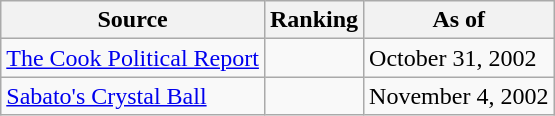<table class="wikitable">
<tr>
<th>Source</th>
<th>Ranking</th>
<th>As of</th>
</tr>
<tr>
<td><a href='#'>The Cook Political Report</a></td>
<td></td>
<td>October 31, 2002</td>
</tr>
<tr>
<td><a href='#'>Sabato's Crystal Ball</a></td>
<td></td>
<td>November 4, 2002</td>
</tr>
</table>
